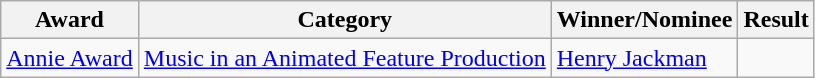<table class="wikitable">
<tr>
<th>Award</th>
<th>Category</th>
<th>Winner/Nominee</th>
<th>Result</th>
</tr>
<tr>
<td><a href='#'>Annie Award</a></td>
<td><a href='#'>Music in an Animated Feature Production</a></td>
<td><a href='#'>Henry Jackman</a></td>
<td></td>
</tr>
</table>
